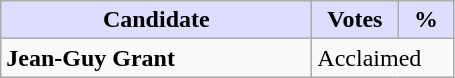<table class="wikitable">
<tr>
<th style="background:#ddf; width:200px;">Candidate</th>
<th style="background:#ddf; width:50px;">Votes</th>
<th style="background:#ddf; width:30px;">%</th>
</tr>
<tr>
<td><strong>Jean-Guy Grant</strong></td>
<td colspan="2">Acclaimed</td>
</tr>
</table>
